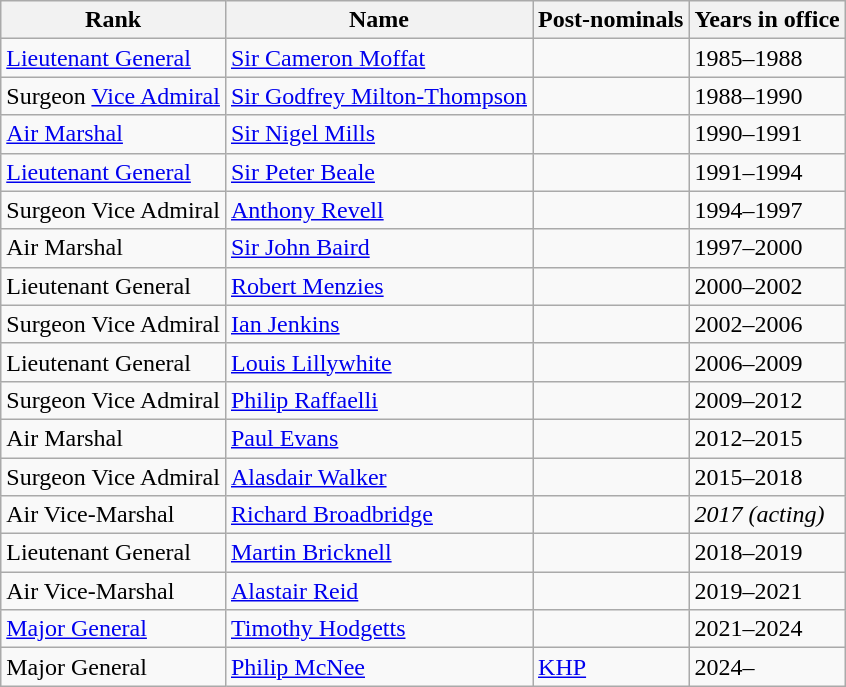<table class="wikitable">
<tr>
<th>Rank</th>
<th>Name</th>
<th>Post-nominals</th>
<th>Years in office</th>
</tr>
<tr>
<td><a href='#'>Lieutenant General</a></td>
<td><a href='#'>Sir Cameron Moffat</a></td>
<td></td>
<td>1985–1988</td>
</tr>
<tr>
<td>Surgeon <a href='#'>Vice Admiral</a></td>
<td><a href='#'>Sir Godfrey Milton-Thompson</a></td>
<td></td>
<td>1988–1990</td>
</tr>
<tr>
<td><a href='#'>Air Marshal</a></td>
<td><a href='#'>Sir Nigel Mills</a></td>
<td></td>
<td>1990–1991</td>
</tr>
<tr>
<td><a href='#'>Lieutenant General</a></td>
<td><a href='#'>Sir Peter Beale</a></td>
<td></td>
<td>1991–1994</td>
</tr>
<tr>
<td>Surgeon Vice Admiral</td>
<td><a href='#'>Anthony Revell</a></td>
<td></td>
<td>1994–1997</td>
</tr>
<tr>
<td>Air Marshal</td>
<td><a href='#'>Sir John Baird</a></td>
<td></td>
<td>1997–2000</td>
</tr>
<tr>
<td>Lieutenant General</td>
<td><a href='#'>Robert Menzies</a></td>
<td></td>
<td>2000–2002</td>
</tr>
<tr>
<td>Surgeon Vice Admiral</td>
<td><a href='#'>Ian Jenkins</a></td>
<td></td>
<td>2002–2006</td>
</tr>
<tr>
<td>Lieutenant General</td>
<td><a href='#'>Louis Lillywhite</a></td>
<td></td>
<td>2006–2009</td>
</tr>
<tr>
<td>Surgeon Vice Admiral</td>
<td><a href='#'>Philip Raffaelli</a></td>
<td></td>
<td>2009–2012</td>
</tr>
<tr>
<td>Air Marshal</td>
<td><a href='#'>Paul Evans</a></td>
<td></td>
<td>2012–2015</td>
</tr>
<tr>
<td>Surgeon Vice Admiral</td>
<td><a href='#'>Alasdair Walker</a></td>
<td></td>
<td>2015–2018</td>
</tr>
<tr>
<td>Air Vice-Marshal</td>
<td><a href='#'>Richard Broadbridge</a></td>
<td></td>
<td><em>2017 (acting)</em></td>
</tr>
<tr>
<td>Lieutenant General</td>
<td><a href='#'>Martin Bricknell</a></td>
<td></td>
<td>2018–2019</td>
</tr>
<tr>
<td>Air Vice-Marshal</td>
<td><a href='#'>Alastair Reid</a></td>
<td></td>
<td>2019–2021</td>
</tr>
<tr>
<td><a href='#'>Major General</a></td>
<td><a href='#'>Timothy Hodgetts</a></td>
<td></td>
<td>2021–2024</td>
</tr>
<tr>
<td>Major General</td>
<td><a href='#'>Philip McNee</a></td>
<td><a href='#'>KHP</a></td>
<td>2024–</td>
</tr>
</table>
